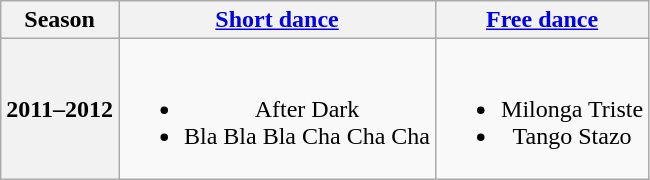<table class=wikitable style=text-align:center>
<tr>
<th>Season</th>
<th><a href='#'>Short dance</a></th>
<th><a href='#'>Free dance</a></th>
</tr>
<tr>
<th>2011–2012 <br> </th>
<td><br><ul><li> After Dark <br></li><li> Bla Bla Bla Cha Cha Cha <br></li></ul></td>
<td><br><ul><li>Milonga Triste <br></li><li>Tango Stazo <br></li></ul></td>
</tr>
</table>
